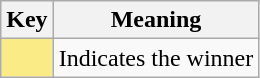<table class="wikitable">
<tr>
<th scope="col" style="width:%;">Key</th>
<th scope="col" style="width:%;">Meaning</th>
</tr>
<tr>
<td style="background:#FAEB86"></td>
<td>Indicates the winner</td>
</tr>
</table>
